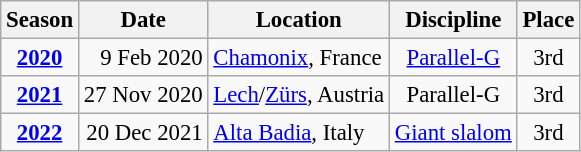<table class="wikitable" style="text-align:center; font-size:95%;">
<tr>
<th>Season</th>
<th>Date</th>
<th>Location</th>
<th>Discipline</th>
<th>Place</th>
</tr>
<tr>
<td><strong><a href='#'>2020</a></strong></td>
<td align=right>9 Feb 2020</td>
<td align=left> <a href='#'>Chamonix</a>, France</td>
<td><a href='#'>Parallel-G</a></td>
<td>3rd</td>
</tr>
<tr>
<td><strong><a href='#'>2021</a></strong></td>
<td align=right>27 Nov 2020</td>
<td align=left> <a href='#'>Lech</a>/<a href='#'>Zürs</a>, Austria</td>
<td>Parallel-G</td>
<td>3rd</td>
</tr>
<tr>
<td><strong><a href='#'>2022</a></strong></td>
<td align=right>20 Dec 2021</td>
<td align=left> <a href='#'>Alta Badia</a>, Italy</td>
<td><a href='#'>Giant slalom</a></td>
<td>3rd</td>
</tr>
</table>
